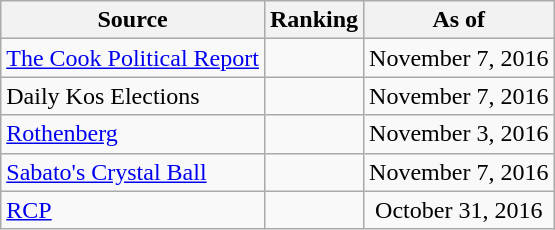<table class="wikitable" style="text-align:center">
<tr>
<th>Source</th>
<th>Ranking</th>
<th>As of</th>
</tr>
<tr>
<td align=left><a href='#'>The Cook Political Report</a></td>
<td></td>
<td>November 7, 2016</td>
</tr>
<tr>
<td align=left>Daily Kos Elections</td>
<td></td>
<td>November 7, 2016</td>
</tr>
<tr>
<td align=left><a href='#'>Rothenberg</a></td>
<td></td>
<td>November 3, 2016</td>
</tr>
<tr>
<td align=left><a href='#'>Sabato's Crystal Ball</a></td>
<td></td>
<td>November 7, 2016</td>
</tr>
<tr>
<td align="left"><a href='#'>RCP</a></td>
<td></td>
<td>October 31, 2016</td>
</tr>
</table>
